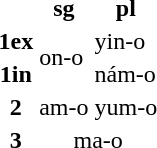<table>
<tr>
<th></th>
<th>sg</th>
<th>pl</th>
</tr>
<tr>
<th>1ex</th>
<td rowspan=2>on-o</td>
<td>yin-o</td>
</tr>
<tr>
<th>1in</th>
<td>nám-o</td>
</tr>
<tr>
<th>2</th>
<td>am-o</td>
<td>yum-o</td>
</tr>
<tr>
<th>3</th>
<td colspan=2 align=center>ma-o</td>
</tr>
</table>
